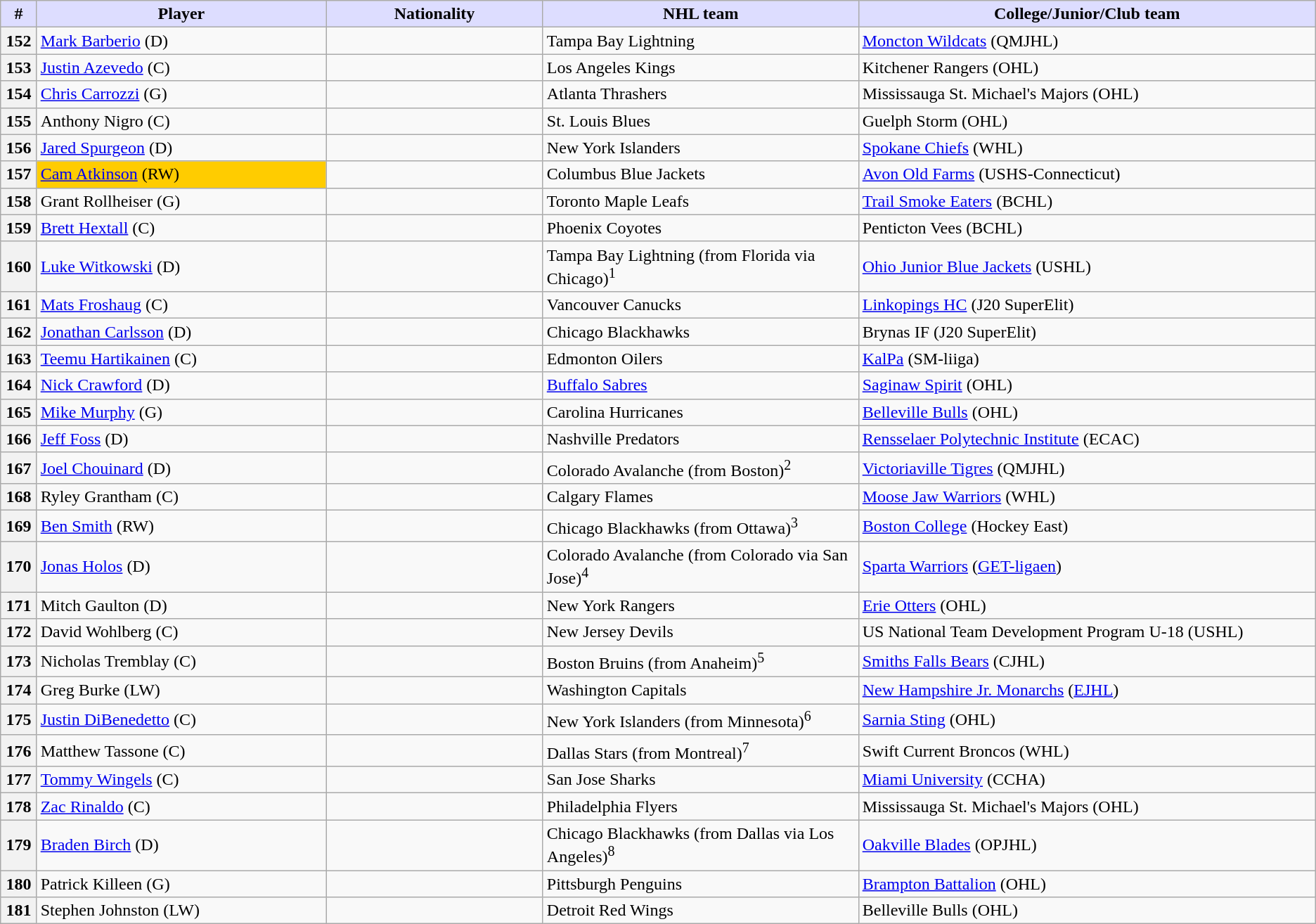<table class="wikitable sortable">
<tr>
<th style="background:#ddf; width:2.75%;">#</th>
<th style="background:#ddf; width:22.0%;">Player</th>
<th style="background:#ddf; width:16.5%;">Nationality</th>
<th style="background:#ddf; width:24.0%;">NHL team</th>
<th style="background:#ddf; width:100.0%;">College/Junior/Club team</th>
</tr>
<tr>
<th>152</th>
<td><a href='#'>Mark Barberio</a> (D)</td>
<td></td>
<td>Tampa Bay Lightning</td>
<td><a href='#'>Moncton Wildcats</a> (QMJHL)</td>
</tr>
<tr>
<th>153</th>
<td><a href='#'>Justin Azevedo</a> (C)</td>
<td></td>
<td>Los Angeles Kings</td>
<td>Kitchener Rangers (OHL)</td>
</tr>
<tr>
<th>154</th>
<td><a href='#'>Chris Carrozzi</a> (G)</td>
<td></td>
<td>Atlanta Thrashers</td>
<td>Mississauga St. Michael's Majors (OHL)</td>
</tr>
<tr>
<th>155</th>
<td>Anthony Nigro (C)</td>
<td></td>
<td>St. Louis Blues</td>
<td>Guelph Storm (OHL)</td>
</tr>
<tr>
<th>156</th>
<td><a href='#'>Jared Spurgeon</a> (D)</td>
<td></td>
<td>New York Islanders</td>
<td><a href='#'>Spokane Chiefs</a> (WHL)</td>
</tr>
<tr>
<th>157</th>
<td bgcolor="#FFCC00"><a href='#'>Cam Atkinson</a> (RW)</td>
<td></td>
<td>Columbus Blue Jackets</td>
<td><a href='#'>Avon Old Farms</a> (USHS-Connecticut)</td>
</tr>
<tr>
<th>158</th>
<td>Grant Rollheiser (G)</td>
<td></td>
<td>Toronto Maple Leafs</td>
<td><a href='#'>Trail Smoke Eaters</a> (BCHL)</td>
</tr>
<tr>
<th>159</th>
<td><a href='#'>Brett Hextall</a> (C)</td>
<td></td>
<td>Phoenix Coyotes</td>
<td>Penticton Vees (BCHL)</td>
</tr>
<tr>
<th>160</th>
<td><a href='#'>Luke Witkowski</a> (D)</td>
<td></td>
<td>Tampa Bay Lightning (from Florida via Chicago)<sup>1</sup></td>
<td><a href='#'>Ohio Junior Blue Jackets</a> (USHL)</td>
</tr>
<tr>
<th>161</th>
<td><a href='#'>Mats Froshaug</a> (C)</td>
<td></td>
<td>Vancouver Canucks</td>
<td><a href='#'>Linkopings HC</a> (J20 SuperElit)</td>
</tr>
<tr>
<th>162</th>
<td><a href='#'>Jonathan Carlsson</a> (D)</td>
<td></td>
<td>Chicago Blackhawks</td>
<td>Brynas IF (J20 SuperElit)</td>
</tr>
<tr>
<th>163</th>
<td><a href='#'>Teemu Hartikainen</a> (C)</td>
<td></td>
<td>Edmonton Oilers</td>
<td><a href='#'>KalPa</a> (SM-liiga)</td>
</tr>
<tr>
<th>164</th>
<td><a href='#'>Nick Crawford</a> (D)</td>
<td></td>
<td><a href='#'>Buffalo Sabres</a></td>
<td><a href='#'>Saginaw Spirit</a> (OHL)</td>
</tr>
<tr>
<th>165</th>
<td><a href='#'>Mike Murphy</a> (G)</td>
<td></td>
<td>Carolina Hurricanes</td>
<td><a href='#'>Belleville Bulls</a> (OHL)</td>
</tr>
<tr>
<th>166</th>
<td><a href='#'>Jeff Foss</a> (D)</td>
<td></td>
<td>Nashville Predators</td>
<td><a href='#'>Rensselaer Polytechnic Institute</a> (ECAC)</td>
</tr>
<tr>
<th>167</th>
<td><a href='#'>Joel Chouinard</a> (D)</td>
<td></td>
<td>Colorado Avalanche (from Boston)<sup>2</sup></td>
<td><a href='#'>Victoriaville Tigres</a> (QMJHL)</td>
</tr>
<tr>
<th>168</th>
<td>Ryley Grantham (C)</td>
<td></td>
<td>Calgary Flames</td>
<td><a href='#'>Moose Jaw Warriors</a> (WHL)</td>
</tr>
<tr>
<th>169</th>
<td><a href='#'>Ben Smith</a> (RW)</td>
<td></td>
<td>Chicago Blackhawks (from Ottawa)<sup>3</sup></td>
<td><a href='#'>Boston College</a> (Hockey East)</td>
</tr>
<tr>
<th>170</th>
<td><a href='#'>Jonas Holos</a> (D)</td>
<td></td>
<td>Colorado Avalanche (from Colorado via San Jose)<sup>4</sup></td>
<td><a href='#'>Sparta Warriors</a> (<a href='#'>GET-ligaen</a>)</td>
</tr>
<tr>
<th>171</th>
<td>Mitch Gaulton (D)</td>
<td></td>
<td>New York Rangers</td>
<td><a href='#'>Erie Otters</a> (OHL)</td>
</tr>
<tr>
<th>172</th>
<td>David Wohlberg (C)</td>
<td></td>
<td>New Jersey Devils</td>
<td>US National Team Development Program U-18 (USHL)</td>
</tr>
<tr>
<th>173</th>
<td>Nicholas Tremblay (C)</td>
<td></td>
<td>Boston Bruins (from Anaheim)<sup>5</sup></td>
<td><a href='#'>Smiths Falls Bears</a> (CJHL)</td>
</tr>
<tr>
<th>174</th>
<td>Greg Burke (LW)</td>
<td></td>
<td>Washington Capitals</td>
<td><a href='#'>New Hampshire Jr. Monarchs</a> (<a href='#'>EJHL</a>)</td>
</tr>
<tr>
<th>175</th>
<td><a href='#'>Justin DiBenedetto</a> (C)</td>
<td></td>
<td>New York Islanders (from Minnesota)<sup>6</sup></td>
<td><a href='#'>Sarnia Sting</a> (OHL)</td>
</tr>
<tr>
<th>176</th>
<td>Matthew Tassone (C)</td>
<td></td>
<td>Dallas Stars (from Montreal)<sup>7</sup></td>
<td>Swift Current Broncos (WHL)</td>
</tr>
<tr>
<th>177</th>
<td><a href='#'>Tommy Wingels</a> (C)</td>
<td></td>
<td>San Jose Sharks</td>
<td><a href='#'>Miami University</a> (CCHA)</td>
</tr>
<tr>
<th>178</th>
<td><a href='#'>Zac Rinaldo</a> (C)</td>
<td></td>
<td>Philadelphia Flyers</td>
<td>Mississauga St. Michael's Majors (OHL)</td>
</tr>
<tr>
<th>179</th>
<td><a href='#'>Braden Birch</a> (D)</td>
<td></td>
<td>Chicago Blackhawks (from Dallas via Los Angeles)<sup>8</sup></td>
<td><a href='#'>Oakville Blades</a> (OPJHL)</td>
</tr>
<tr>
<th>180</th>
<td>Patrick Killeen (G)</td>
<td></td>
<td>Pittsburgh Penguins</td>
<td><a href='#'>Brampton Battalion</a> (OHL)</td>
</tr>
<tr>
<th>181</th>
<td>Stephen Johnston (LW)</td>
<td></td>
<td>Detroit Red Wings</td>
<td>Belleville Bulls (OHL)</td>
</tr>
</table>
